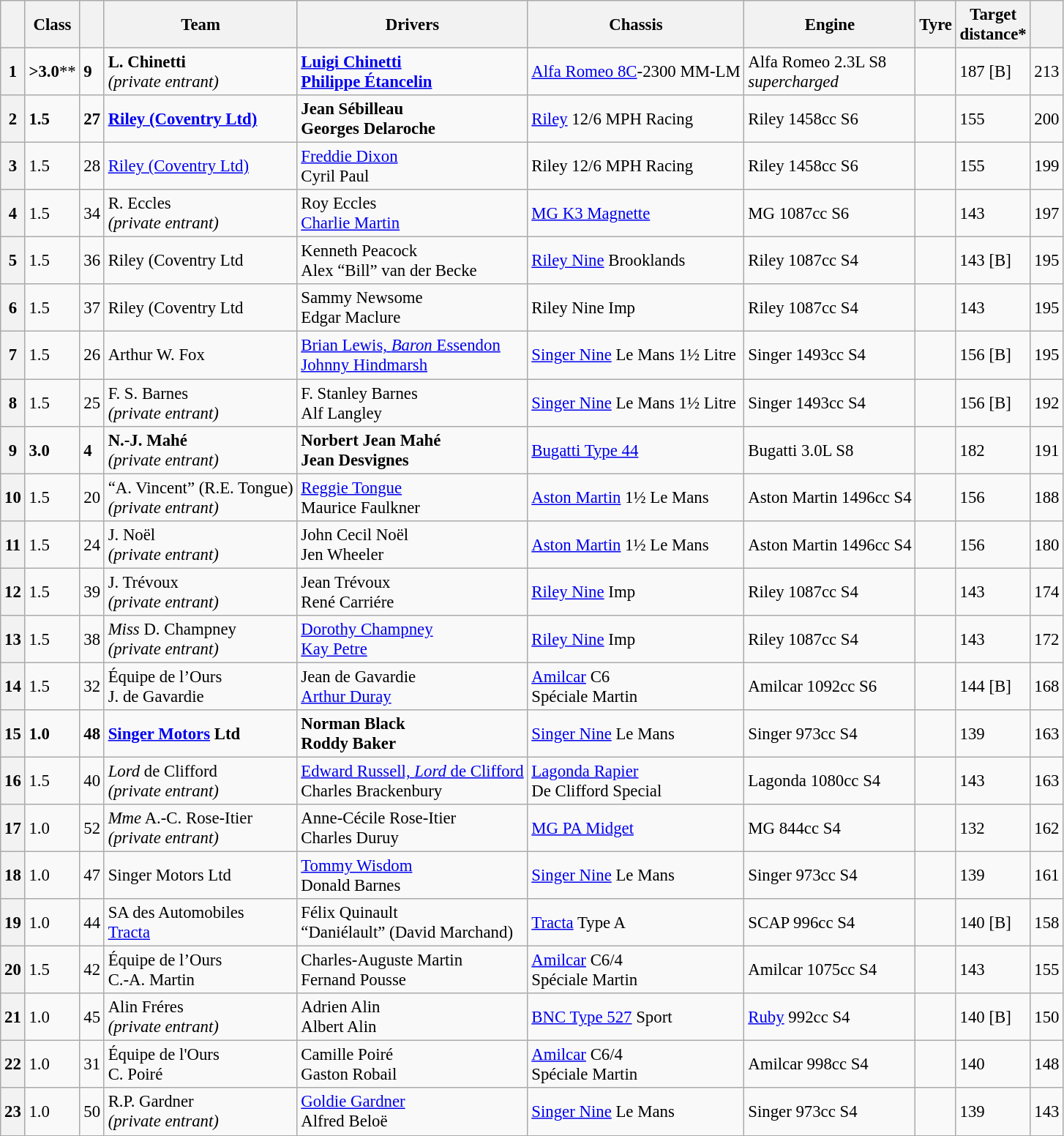<table class="wikitable" style="font-size: 95%;">
<tr>
<th></th>
<th>Class</th>
<th></th>
<th>Team</th>
<th>Drivers</th>
<th>Chassis</th>
<th>Engine</th>
<th>Tyre</th>
<th>Target<br>distance*</th>
<th></th>
</tr>
<tr>
<th><strong>1</strong></th>
<td><strong>>3.0</strong>**</td>
<td><strong>9</strong></td>
<td><strong> L. Chinetti</strong><br><em>(private entrant)</em></td>
<td><strong> <a href='#'>Luigi Chinetti</a><br> <a href='#'>Philippe Étancelin</a> </strong></td>
<td><a href='#'>Alfa Romeo 8C</a>-2300 MM-LM</td>
<td>Alfa Romeo 2.3L S8<br><em>supercharged</em></td>
<td></td>
<td>187 [B]</td>
<td>213</td>
</tr>
<tr>
<th><strong>2</strong></th>
<td><strong>1.5</strong></td>
<td><strong>27</strong></td>
<td><strong> <a href='#'>Riley (Coventry Ltd)</a> </strong></td>
<td><strong> Jean Sébilleau<br> Georges Delaroche</strong></td>
<td><a href='#'>Riley</a> 12/6 MPH Racing</td>
<td>Riley 1458cc S6</td>
<td></td>
<td>155</td>
<td>200</td>
</tr>
<tr>
<th>3</th>
<td>1.5</td>
<td>28</td>
<td> <a href='#'>Riley (Coventry Ltd)</a></td>
<td> <a href='#'>Freddie Dixon</a><br> Cyril Paul</td>
<td>Riley 12/6 MPH Racing</td>
<td>Riley 1458cc S6</td>
<td></td>
<td>155</td>
<td>199</td>
</tr>
<tr>
<th>4</th>
<td>1.5</td>
<td>34</td>
<td> R. Eccles<br><em>(private entrant)</em></td>
<td> Roy Eccles<br> <a href='#'>Charlie Martin</a></td>
<td><a href='#'>MG K3 Magnette</a></td>
<td>MG 1087cc S6</td>
<td></td>
<td>143</td>
<td>197</td>
</tr>
<tr>
<th>5</th>
<td>1.5</td>
<td>36</td>
<td> Riley (Coventry Ltd</td>
<td> Kenneth Peacock<br> Alex “Bill” van der Becke</td>
<td><a href='#'>Riley Nine</a> Brooklands</td>
<td>Riley 1087cc S4</td>
<td></td>
<td>143 [B]</td>
<td>195</td>
</tr>
<tr>
<th>6</th>
<td>1.5</td>
<td>37</td>
<td> Riley (Coventry Ltd</td>
<td> Sammy Newsome<br> Edgar Maclure</td>
<td>Riley Nine Imp</td>
<td>Riley 1087cc S4</td>
<td></td>
<td>143</td>
<td>195</td>
</tr>
<tr>
<th>7</th>
<td>1.5</td>
<td>26</td>
<td> Arthur W. Fox</td>
<td> <a href='#'>Brian Lewis, <em>Baron</em> Essendon</a><br> <a href='#'>Johnny Hindmarsh</a></td>
<td><a href='#'>Singer Nine</a> Le Mans 1½ Litre</td>
<td>Singer 1493cc S4</td>
<td></td>
<td>156 [B]</td>
<td>195</td>
</tr>
<tr>
<th>8</th>
<td>1.5</td>
<td>25</td>
<td> F. S. Barnes<br><em>(private entrant)</em></td>
<td> F. Stanley Barnes<br> Alf Langley</td>
<td><a href='#'>Singer Nine</a> Le Mans 1½ Litre</td>
<td>Singer 1493cc S4</td>
<td></td>
<td>156 [B]</td>
<td>192</td>
</tr>
<tr>
<th><strong>9</strong></th>
<td><strong>3.0</strong></td>
<td><strong>4</strong></td>
<td><strong> N.-J. Mahé</strong><br><em>(private entrant)</em></td>
<td><strong> Norbert Jean Mahé<br> Jean Desvignes</strong></td>
<td><a href='#'>Bugatti Type 44</a></td>
<td>Bugatti 3.0L S8</td>
<td></td>
<td>182</td>
<td>191</td>
</tr>
<tr>
<th>10</th>
<td>1.5</td>
<td>20</td>
<td> “A. Vincent” (R.E. Tongue)<br><em>(private entrant)</em></td>
<td> <a href='#'>Reggie Tongue</a><br> Maurice Faulkner</td>
<td><a href='#'>Aston Martin</a> 1½ Le Mans</td>
<td>Aston Martin 1496cc S4</td>
<td></td>
<td>156</td>
<td>188</td>
</tr>
<tr>
<th>11</th>
<td>1.5</td>
<td>24</td>
<td> J. Noël<br><em>(private entrant)</em></td>
<td> John Cecil Noël<br> Jen Wheeler</td>
<td><a href='#'>Aston Martin</a> 1½ Le Mans</td>
<td>Aston Martin 1496cc S4</td>
<td></td>
<td>156</td>
<td>180</td>
</tr>
<tr>
<th>12</th>
<td>1.5</td>
<td>39</td>
<td> J. Trévoux<br><em>(private entrant)</em></td>
<td> Jean Trévoux<br> René Carriére</td>
<td><a href='#'>Riley Nine</a> Imp</td>
<td>Riley 1087cc S4</td>
<td></td>
<td>143</td>
<td>174</td>
</tr>
<tr>
<th>13</th>
<td>1.5</td>
<td>38</td>
<td> <em>Miss</em> D. Champney<br><em>(private entrant)</em></td>
<td> <a href='#'>Dorothy Champney</a><br> <a href='#'>Kay Petre</a></td>
<td><a href='#'>Riley Nine</a> Imp</td>
<td>Riley 1087cc S4</td>
<td></td>
<td>143</td>
<td>172</td>
</tr>
<tr>
<th>14</th>
<td>1.5</td>
<td>32</td>
<td> Équipe de l’Ours <br> J. de Gavardie</td>
<td> Jean de Gavardie<br> <a href='#'>Arthur Duray</a></td>
<td><a href='#'>Amilcar</a> C6<br>Spéciale Martin</td>
<td>Amilcar 1092cc S6</td>
<td></td>
<td>144 [B]</td>
<td>168</td>
</tr>
<tr>
<th><strong>15</strong></th>
<td><strong>1.0</strong></td>
<td><strong>48</strong></td>
<td><strong> <a href='#'>Singer Motors</a> Ltd</strong></td>
<td><strong> Norman Black<br> Roddy Baker</strong></td>
<td><a href='#'>Singer Nine</a> Le Mans</td>
<td>Singer 973cc S4</td>
<td></td>
<td>139</td>
<td>163</td>
</tr>
<tr>
<th>16</th>
<td>1.5</td>
<td>40</td>
<td> <em>Lord</em> de Clifford<br><em>(private entrant)</em></td>
<td> <a href='#'>Edward Russell, <em>Lord</em> de Clifford</a><br> Charles Brackenbury</td>
<td><a href='#'>Lagonda Rapier</a><br>De Clifford Special</td>
<td>Lagonda 1080cc S4</td>
<td></td>
<td>143</td>
<td>163</td>
</tr>
<tr>
<th>17</th>
<td>1.0</td>
<td>52</td>
<td> <em>Mme</em> A.-C. Rose-Itier<br><em>(private entrant)</em></td>
<td> Anne-Cécile Rose-Itier<br> Charles Duruy</td>
<td><a href='#'>MG PA Midget</a></td>
<td>MG 844cc S4</td>
<td></td>
<td>132</td>
<td>162</td>
</tr>
<tr>
<th>18</th>
<td>1.0</td>
<td>47</td>
<td> Singer Motors Ltd</td>
<td> <a href='#'>Tommy Wisdom</a><br> Donald Barnes</td>
<td><a href='#'>Singer Nine</a> Le Mans</td>
<td>Singer 973cc S4</td>
<td></td>
<td>139</td>
<td>161</td>
</tr>
<tr>
<th>19</th>
<td>1.0</td>
<td>44</td>
<td> SA des Automobiles<br><a href='#'>Tracta</a></td>
<td> Félix Quinault<br> “Daniélault” (David Marchand)</td>
<td><a href='#'>Tracta</a> Type A</td>
<td>SCAP 996cc S4</td>
<td></td>
<td>140 [B]</td>
<td>158</td>
</tr>
<tr>
<th>20</th>
<td>1.5</td>
<td>42</td>
<td> Équipe de l’Ours <br> C.-A. Martin</td>
<td> Charles-Auguste Martin<br> Fernand Pousse</td>
<td><a href='#'>Amilcar</a> C6/4<br>Spéciale Martin</td>
<td>Amilcar 1075cc S4</td>
<td></td>
<td>143</td>
<td>155</td>
</tr>
<tr>
<th>21</th>
<td>1.0</td>
<td>45</td>
<td> Alin Fréres<br><em>(private entrant)</em></td>
<td> Adrien Alin<br> Albert Alin</td>
<td><a href='#'>BNC Type 527</a> Sport</td>
<td><a href='#'>Ruby</a> 992cc S4</td>
<td></td>
<td>140 [B]</td>
<td>150</td>
</tr>
<tr>
<th>22</th>
<td>1.0</td>
<td>31</td>
<td> Équipe de l'Ours<br> C. Poiré</td>
<td> Camille Poiré<br> Gaston Robail</td>
<td><a href='#'>Amilcar</a> C6/4<br>Spéciale Martin</td>
<td>Amilcar 998cc S4</td>
<td></td>
<td>140</td>
<td>148</td>
</tr>
<tr>
<th>23</th>
<td>1.0</td>
<td>50</td>
<td> R.P. Gardner<br><em>(private entrant)</em></td>
<td> <a href='#'>Goldie Gardner</a><br> Alfred Beloë</td>
<td><a href='#'>Singer Nine</a> Le Mans</td>
<td>Singer 973cc S4</td>
<td></td>
<td>139</td>
<td>143</td>
</tr>
</table>
